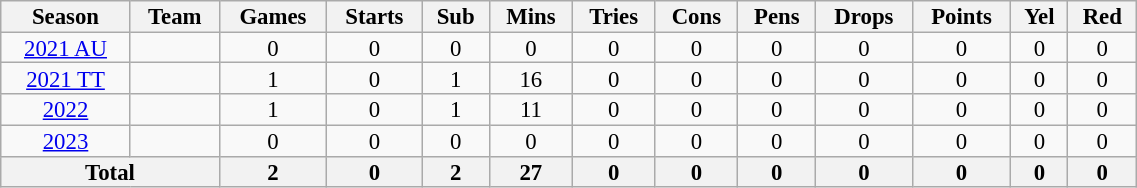<table class="wikitable" style="text-align:center; line-height:90%; font-size:95%; width:60%;">
<tr>
<th>Season</th>
<th>Team</th>
<th>Games</th>
<th>Starts</th>
<th>Sub</th>
<th>Mins</th>
<th>Tries</th>
<th>Cons</th>
<th>Pens</th>
<th>Drops</th>
<th>Points</th>
<th>Yel</th>
<th>Red</th>
</tr>
<tr>
<td><a href='#'>2021 AU</a></td>
<td></td>
<td>0</td>
<td>0</td>
<td>0</td>
<td>0</td>
<td>0</td>
<td>0</td>
<td>0</td>
<td>0</td>
<td>0</td>
<td>0</td>
<td>0</td>
</tr>
<tr>
<td><a href='#'>2021 TT</a></td>
<td></td>
<td>1</td>
<td>0</td>
<td>1</td>
<td>16</td>
<td>0</td>
<td>0</td>
<td>0</td>
<td>0</td>
<td>0</td>
<td>0</td>
<td>0</td>
</tr>
<tr>
<td><a href='#'>2022</a></td>
<td></td>
<td>1</td>
<td>0</td>
<td>1</td>
<td>11</td>
<td>0</td>
<td>0</td>
<td>0</td>
<td>0</td>
<td>0</td>
<td>0</td>
<td>0</td>
</tr>
<tr>
<td><a href='#'>2023</a></td>
<td></td>
<td>0</td>
<td>0</td>
<td>0</td>
<td>0</td>
<td>0</td>
<td>0</td>
<td>0</td>
<td>0</td>
<td>0</td>
<td>0</td>
<td>0</td>
</tr>
<tr>
<th colspan="2">Total</th>
<th>2</th>
<th>0</th>
<th>2</th>
<th>27</th>
<th>0</th>
<th>0</th>
<th>0</th>
<th>0</th>
<th>0</th>
<th>0</th>
<th>0</th>
</tr>
</table>
